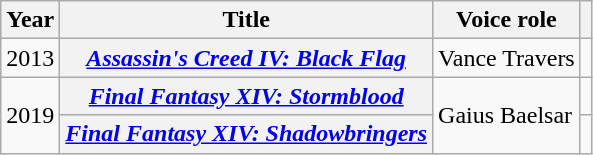<table class="wikitable plainrowheaders sortable">
<tr>
<th scope="col">Year</th>
<th scope="col">Title</th>
<th scope="col">Voice role</th>
<th scope="col" class="unsortable"></th>
</tr>
<tr>
<td>2013</td>
<th scope=row><em><a href='#'>Assassin's Creed IV: Black Flag</a></em></th>
<td>Vance Travers</td>
<td style="text-align:center;"></td>
</tr>
<tr>
<td rowspan="2">2019</td>
<th scope=row><em><a href='#'>Final Fantasy XIV: Stormblood</a></em></th>
<td rowspan="2">Gaius Baelsar</td>
<td style="text-align:center;"></td>
</tr>
<tr>
<th scope=row><em><a href='#'>Final Fantasy XIV: Shadowbringers</a></em></th>
<td style="text-align:center;"></td>
</tr>
</table>
